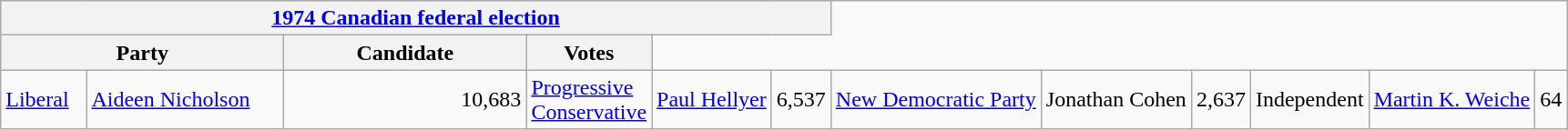<table class="wikitable">
<tr style="background:#e9e9e9;">
<th colspan="6"><a href='#'>1974 Canadian federal election</a></th>
</tr>
<tr style="background:#e9e9e9;">
<th colspan="2" style="width: 200px">Party</th>
<th style="width: 170px">Candidate</th>
<th style="width: 40px">Votes</th>
</tr>
<tr>
<td><a href='#'>Liberal</a></td>
<td><a href='#'>Aideen Nicholson</a></td>
<td align="right">10,683<br></td>
<td><a href='#'>Progressive Conservative</a></td>
<td><a href='#'>Paul Hellyer</a></td>
<td align="right">6,537<br></td>
<td><a href='#'>New Democratic Party</a></td>
<td>Jonathan Cohen</td>
<td align="right">2,637<br>

</td>
<td>Independent</td>
<td><a href='#'>Martin K. Weiche</a></td>
<td align="right">64</td>
</tr>
</table>
